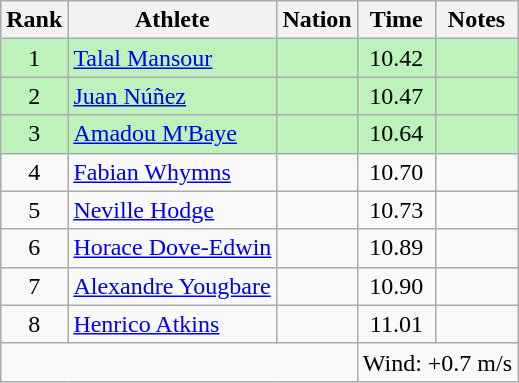<table class="wikitable sortable" style="text-align:center">
<tr>
<th>Rank</th>
<th>Athlete</th>
<th>Nation</th>
<th>Time</th>
<th>Notes</th>
</tr>
<tr style="background:#bbf3bb;">
<td>1</td>
<td align=left><a href='#'>Talal Mansour</a></td>
<td align=left></td>
<td>10.42</td>
<td></td>
</tr>
<tr style="background:#bbf3bb;">
<td>2</td>
<td align=left><a href='#'>Juan Núñez</a></td>
<td align=left></td>
<td>10.47</td>
<td></td>
</tr>
<tr style="background:#bbf3bb;">
<td>3</td>
<td align=left><a href='#'>Amadou M'Baye</a></td>
<td align=left></td>
<td>10.64</td>
<td></td>
</tr>
<tr>
<td>4</td>
<td align=left><a href='#'>Fabian Whymns</a></td>
<td align=left></td>
<td>10.70</td>
<td></td>
</tr>
<tr>
<td>5</td>
<td align=left><a href='#'>Neville Hodge</a></td>
<td align=left></td>
<td>10.73</td>
<td></td>
</tr>
<tr>
<td>6</td>
<td align=left><a href='#'>Horace Dove-Edwin</a></td>
<td align=left></td>
<td>10.89</td>
<td></td>
</tr>
<tr>
<td>7</td>
<td align=left><a href='#'>Alexandre Yougbare</a></td>
<td align=left></td>
<td>10.90</td>
<td></td>
</tr>
<tr>
<td>8</td>
<td align=left><a href='#'>Henrico Atkins</a></td>
<td align=left></td>
<td>11.01</td>
<td></td>
</tr>
<tr class="sortbottom">
<td colspan=3></td>
<td colspan="3" style="text-align:left;">Wind: +0.7 m/s</td>
</tr>
</table>
